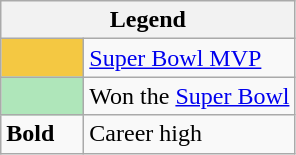<table class="wikitable">
<tr>
<th colspan="2">Legend</th>
</tr>
<tr>
<td style="background:#f4c842; width:3em;"></td>
<td><a href='#'>Super Bowl MVP</a></td>
</tr>
<tr>
<td style="background:#afe6ba; width:3em;"></td>
<td>Won the <a href='#'>Super Bowl</a></td>
</tr>
<tr>
<td><strong>Bold</strong></td>
<td>Career high</td>
</tr>
</table>
